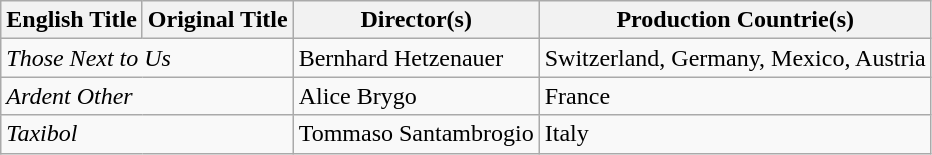<table class="wikitable">
<tr>
<th>English Title</th>
<th>Original Title</th>
<th>Director(s)</th>
<th>Production Countrie(s)</th>
</tr>
<tr>
<td colspan="2"><em>Those Next to Us</em></td>
<td>Bernhard Hetzenauer</td>
<td>Switzerland, Germany, Mexico, Austria</td>
</tr>
<tr>
<td colspan="2"><em>Ardent Other</em></td>
<td>Alice Brygo</td>
<td>France</td>
</tr>
<tr>
<td colspan="2"><em>Taxibol</em></td>
<td>Tommaso Santambrogio</td>
<td>Italy</td>
</tr>
</table>
